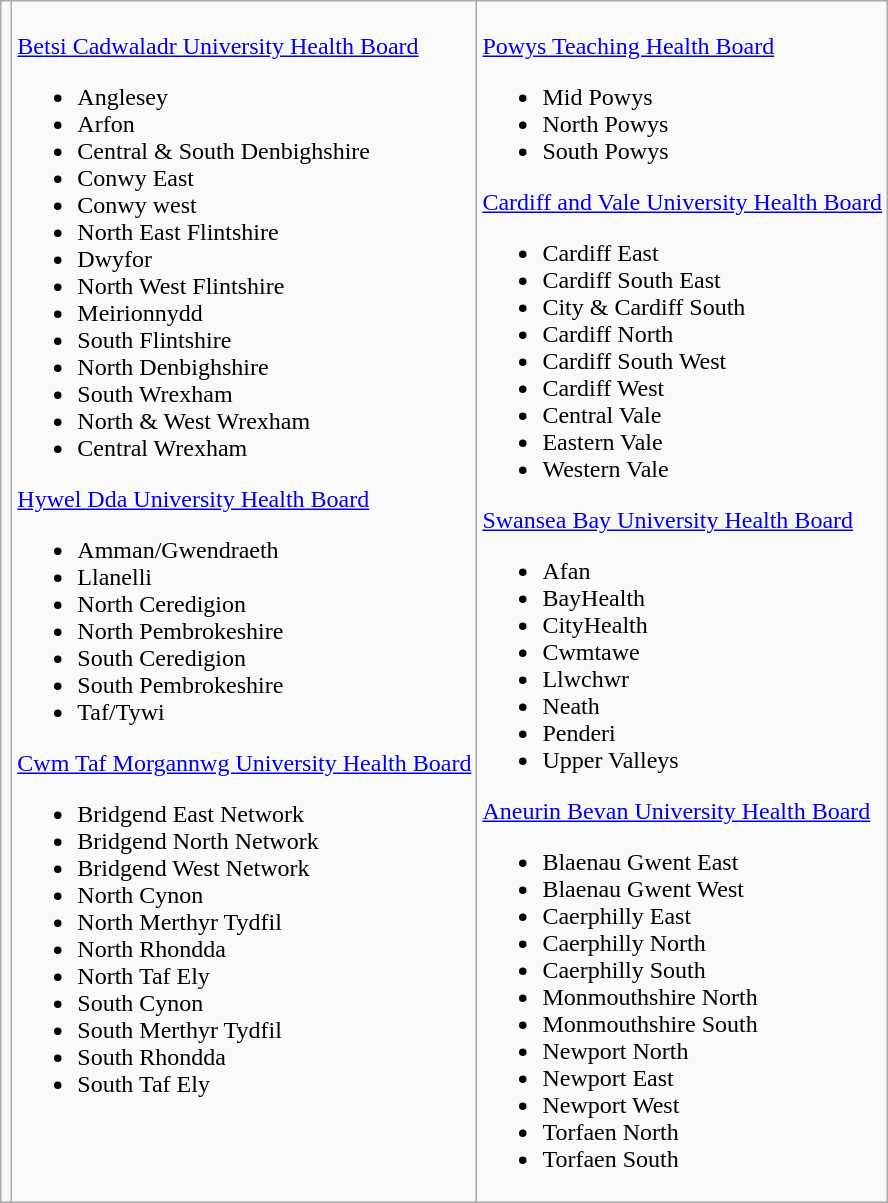<table class="wikitable">
<tr style="vertical-align: top;">
<td></td>
<td><br><a href='#'>Betsi Cadwaladr University Health Board</a><ul><li>Anglesey</li><li>Arfon</li><li>Central & South Denbighshire</li><li>Conwy East</li><li>Conwy west</li><li>North East Flintshire</li><li>Dwyfor</li><li>North West Flintshire</li><li>Meirionnydd</li><li>South Flintshire</li><li>North Denbighshire</li><li>South Wrexham</li><li>North & West Wrexham</li><li>Central Wrexham</li></ul><a href='#'>Hywel Dda University Health Board</a><ul><li>Amman/Gwendraeth</li><li>Llanelli</li><li>North Ceredigion</li><li>North Pembrokeshire</li><li>South Ceredigion</li><li>South Pembrokeshire</li><li>Taf/Tywi</li></ul><a href='#'>Cwm Taf Morgannwg University Health Board</a><ul><li>Bridgend East Network</li><li>Bridgend North Network</li><li>Bridgend West Network</li><li>North Cynon</li><li>North Merthyr Tydfil</li><li>North Rhondda</li><li>North Taf Ely</li><li>South Cynon</li><li>South Merthyr Tydfil</li><li>South Rhondda</li><li>South Taf Ely</li></ul></td>
<td><br><a href='#'>Powys Teaching Health Board</a><ul><li>Mid Powys</li><li>North Powys</li><li>South Powys</li></ul><a href='#'>Cardiff and Vale University Health Board</a><ul><li>Cardiff East</li><li>Cardiff South East</li><li>City & Cardiff South</li><li>Cardiff North</li><li>Cardiff South West</li><li>Cardiff West</li><li>Central Vale</li><li>Eastern Vale</li><li>Western Vale</li></ul><a href='#'>Swansea Bay University Health Board</a><ul><li>Afan</li><li>BayHealth</li><li>CityHealth</li><li>Cwmtawe</li><li>Llwchwr</li><li>Neath</li><li>Penderi</li><li>Upper Valleys</li></ul><a href='#'>Aneurin Bevan University Health Board</a><ul><li>Blaenau Gwent East</li><li>Blaenau Gwent West</li><li>Caerphilly East</li><li>Caerphilly North</li><li>Caerphilly South</li><li>Monmouthshire North</li><li>Monmouthshire South</li><li>Newport North</li><li>Newport East</li><li>Newport West</li><li>Torfaen North</li><li>Torfaen South</li></ul></td>
</tr>
</table>
